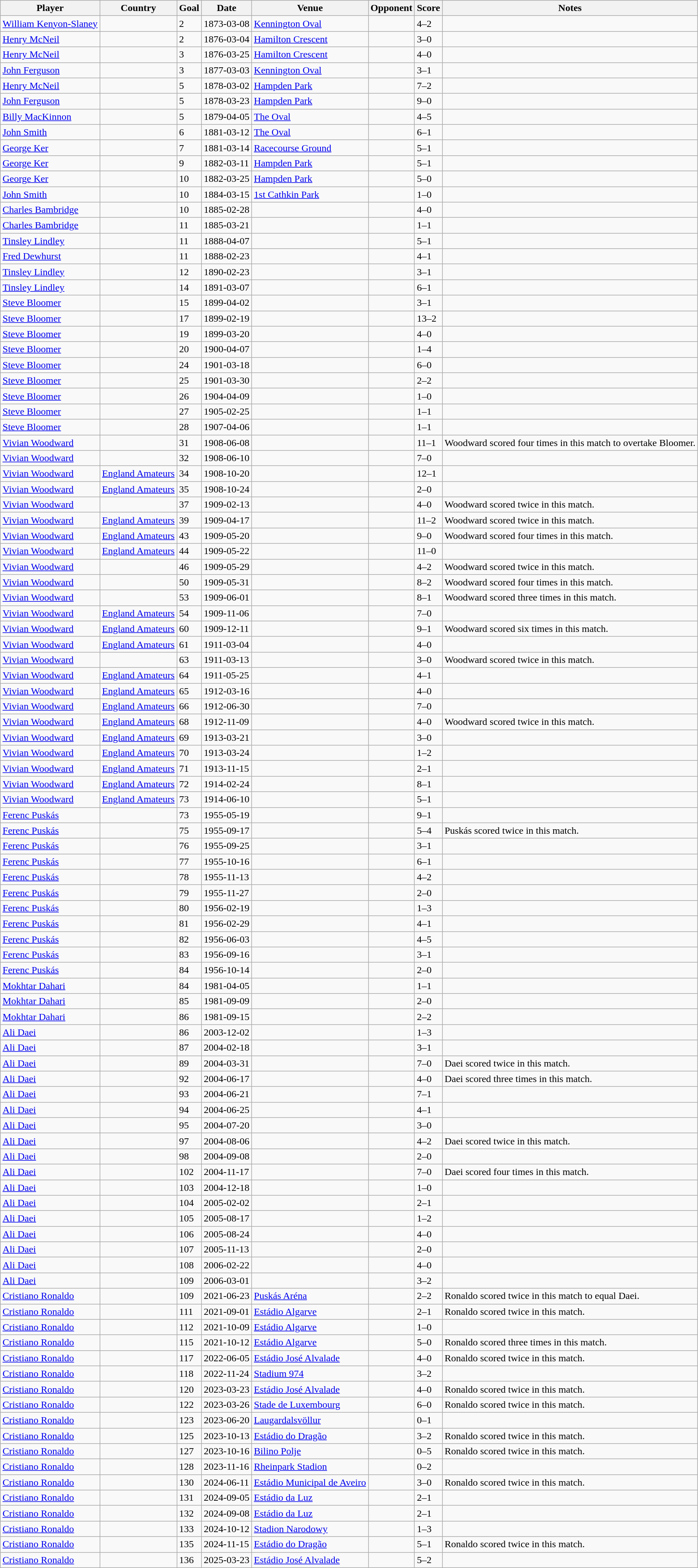<table class="wikitable sortable">
<tr>
<th>Player</th>
<th>Country</th>
<th>Goal</th>
<th>Date</th>
<th>Venue</th>
<th>Opponent</th>
<th>Score</th>
<th>Notes</th>
</tr>
<tr>
<td><a href='#'>William Kenyon-Slaney</a></td>
<td></td>
<td>2</td>
<td>1873-03-08</td>
<td><a href='#'>Kennington Oval</a></td>
<td></td>
<td>4–2</td>
<td></td>
</tr>
<tr>
<td><a href='#'>Henry McNeil</a></td>
<td></td>
<td>2</td>
<td>1876-03-04</td>
<td><a href='#'>Hamilton Crescent</a></td>
<td></td>
<td>3–0</td>
<td></td>
</tr>
<tr>
<td><a href='#'>Henry McNeil</a></td>
<td></td>
<td>3</td>
<td>1876-03-25</td>
<td><a href='#'>Hamilton Crescent</a></td>
<td></td>
<td>4–0</td>
<td></td>
</tr>
<tr>
<td><a href='#'>John Ferguson</a></td>
<td></td>
<td>3</td>
<td>1877-03-03</td>
<td><a href='#'>Kennington Oval</a></td>
<td></td>
<td>3–1</td>
<td></td>
</tr>
<tr>
<td><a href='#'>Henry McNeil</a></td>
<td></td>
<td>5</td>
<td>1878-03-02</td>
<td><a href='#'>Hampden Park</a></td>
<td></td>
<td>7–2</td>
<td></td>
</tr>
<tr>
<td><a href='#'>John Ferguson</a></td>
<td></td>
<td>5</td>
<td>1878-03-23</td>
<td><a href='#'>Hampden Park</a></td>
<td></td>
<td>9–0</td>
<td></td>
</tr>
<tr>
<td><a href='#'>Billy MacKinnon</a></td>
<td></td>
<td>5</td>
<td>1879-04-05</td>
<td><a href='#'>The Oval</a></td>
<td></td>
<td>4–5</td>
<td></td>
</tr>
<tr>
<td><a href='#'>John Smith</a></td>
<td></td>
<td>6</td>
<td>1881-03-12</td>
<td><a href='#'>The Oval</a></td>
<td></td>
<td>6–1</td>
<td></td>
</tr>
<tr>
<td><a href='#'>George Ker</a></td>
<td></td>
<td>7</td>
<td>1881-03-14</td>
<td><a href='#'>Racecourse Ground</a></td>
<td></td>
<td>5–1</td>
<td></td>
</tr>
<tr>
<td><a href='#'>George Ker</a></td>
<td></td>
<td>9</td>
<td>1882-03-11</td>
<td><a href='#'>Hampden Park</a></td>
<td></td>
<td>5–1</td>
<td></td>
</tr>
<tr>
<td><a href='#'>George Ker</a></td>
<td></td>
<td>10</td>
<td>1882-03-25</td>
<td><a href='#'>Hampden Park</a></td>
<td></td>
<td>5–0</td>
<td></td>
</tr>
<tr>
<td><a href='#'>John Smith</a></td>
<td></td>
<td>10</td>
<td>1884-03-15</td>
<td><a href='#'>1st Cathkin Park</a></td>
<td></td>
<td>1–0</td>
<td></td>
</tr>
<tr>
<td><a href='#'>Charles Bambridge</a></td>
<td></td>
<td>10</td>
<td>1885-02-28</td>
<td></td>
<td></td>
<td>4–0</td>
<td></td>
</tr>
<tr>
<td><a href='#'>Charles Bambridge</a></td>
<td></td>
<td>11</td>
<td>1885-03-21</td>
<td></td>
<td></td>
<td>1–1</td>
<td></td>
</tr>
<tr>
<td><a href='#'>Tinsley Lindley</a></td>
<td></td>
<td>11</td>
<td>1888-04-07</td>
<td></td>
<td></td>
<td>5–1</td>
<td></td>
</tr>
<tr>
<td><a href='#'>Fred Dewhurst</a></td>
<td></td>
<td>11</td>
<td>1888-02-23</td>
<td></td>
<td></td>
<td>4–1</td>
<td></td>
</tr>
<tr>
<td><a href='#'>Tinsley Lindley</a></td>
<td></td>
<td>12</td>
<td>1890-02-23</td>
<td></td>
<td></td>
<td>3–1</td>
<td></td>
</tr>
<tr>
<td><a href='#'>Tinsley Lindley</a></td>
<td></td>
<td>14</td>
<td>1891-03-07</td>
<td></td>
<td></td>
<td>6–1</td>
<td></td>
</tr>
<tr>
<td><a href='#'>Steve Bloomer</a></td>
<td></td>
<td>15</td>
<td>1899-04-02</td>
<td></td>
<td></td>
<td>3–1</td>
<td></td>
</tr>
<tr>
<td><a href='#'>Steve Bloomer</a></td>
<td></td>
<td>17</td>
<td>1899-02-19</td>
<td></td>
<td></td>
<td>13–2</td>
<td></td>
</tr>
<tr>
<td><a href='#'>Steve Bloomer</a></td>
<td></td>
<td>19</td>
<td>1899-03-20</td>
<td></td>
<td></td>
<td>4–0</td>
<td></td>
</tr>
<tr>
<td><a href='#'>Steve Bloomer</a></td>
<td></td>
<td>20</td>
<td>1900-04-07</td>
<td></td>
<td></td>
<td>1–4</td>
<td></td>
</tr>
<tr>
<td><a href='#'>Steve Bloomer</a></td>
<td></td>
<td>24</td>
<td>1901-03-18</td>
<td></td>
<td></td>
<td>6–0</td>
<td></td>
</tr>
<tr>
<td><a href='#'>Steve Bloomer</a></td>
<td></td>
<td>25</td>
<td>1901-03-30</td>
<td></td>
<td></td>
<td>2–2</td>
<td></td>
</tr>
<tr>
<td><a href='#'>Steve Bloomer</a></td>
<td></td>
<td>26</td>
<td>1904-04-09</td>
<td></td>
<td></td>
<td>1–0</td>
<td></td>
</tr>
<tr>
<td><a href='#'>Steve Bloomer</a></td>
<td></td>
<td>27</td>
<td>1905-02-25</td>
<td></td>
<td></td>
<td>1–1</td>
<td></td>
</tr>
<tr>
<td><a href='#'>Steve Bloomer</a></td>
<td></td>
<td>28</td>
<td>1907-04-06</td>
<td></td>
<td></td>
<td>1–1</td>
<td></td>
</tr>
<tr>
<td><a href='#'>Vivian Woodward</a></td>
<td></td>
<td>31</td>
<td>1908-06-08</td>
<td></td>
<td></td>
<td>11–1</td>
<td>Woodward scored four times in this match to overtake Bloomer.</td>
</tr>
<tr>
<td><a href='#'>Vivian Woodward</a></td>
<td></td>
<td>32</td>
<td>1908-06-10</td>
<td></td>
<td></td>
<td>7–0</td>
<td></td>
</tr>
<tr>
<td><a href='#'>Vivian Woodward</a></td>
<td> <a href='#'>England Amateurs</a></td>
<td>34</td>
<td>1908-10-20</td>
<td></td>
<td></td>
<td>12–1</td>
<td></td>
</tr>
<tr>
<td><a href='#'>Vivian Woodward</a></td>
<td> <a href='#'>England Amateurs</a></td>
<td>35</td>
<td>1908-10-24</td>
<td></td>
<td></td>
<td>2–0</td>
<td></td>
</tr>
<tr>
<td><a href='#'>Vivian Woodward</a></td>
<td></td>
<td>37</td>
<td>1909-02-13</td>
<td></td>
<td></td>
<td>4–0</td>
<td>Woodward scored twice in this match.</td>
</tr>
<tr>
<td><a href='#'>Vivian Woodward</a></td>
<td> <a href='#'>England Amateurs</a></td>
<td>39</td>
<td>1909-04-17</td>
<td></td>
<td></td>
<td>11–2</td>
<td>Woodward scored twice in this match.</td>
</tr>
<tr>
<td><a href='#'>Vivian Woodward</a></td>
<td> <a href='#'>England Amateurs</a></td>
<td>43</td>
<td>1909-05-20</td>
<td></td>
<td></td>
<td>9–0</td>
<td>Woodward scored four times in this match.</td>
</tr>
<tr>
<td><a href='#'>Vivian Woodward</a></td>
<td> <a href='#'>England Amateurs</a></td>
<td>44</td>
<td>1909-05-22</td>
<td></td>
<td></td>
<td>11–0</td>
<td></td>
</tr>
<tr>
<td><a href='#'>Vivian Woodward</a></td>
<td></td>
<td>46</td>
<td>1909-05-29</td>
<td></td>
<td></td>
<td>4–2</td>
<td>Woodward scored twice in this match.</td>
</tr>
<tr>
<td><a href='#'>Vivian Woodward</a></td>
<td></td>
<td>50</td>
<td>1909-05-31</td>
<td></td>
<td></td>
<td>8–2</td>
<td>Woodward scored four times in this match.</td>
</tr>
<tr>
<td><a href='#'>Vivian Woodward</a></td>
<td></td>
<td>53</td>
<td>1909-06-01</td>
<td></td>
<td></td>
<td>8–1</td>
<td>Woodward scored three times in this match.</td>
</tr>
<tr>
<td><a href='#'>Vivian Woodward</a></td>
<td> <a href='#'>England Amateurs</a></td>
<td>54</td>
<td>1909-11-06</td>
<td></td>
<td></td>
<td>7–0</td>
<td></td>
</tr>
<tr>
<td><a href='#'>Vivian Woodward</a></td>
<td> <a href='#'>England Amateurs</a></td>
<td>60</td>
<td>1909-12-11</td>
<td></td>
<td></td>
<td>9–1</td>
<td>Woodward scored six times in this match.</td>
</tr>
<tr>
<td><a href='#'>Vivian Woodward</a></td>
<td> <a href='#'>England Amateurs</a></td>
<td>61</td>
<td>1911-03-04</td>
<td></td>
<td></td>
<td>4–0</td>
<td></td>
</tr>
<tr>
<td><a href='#'>Vivian Woodward</a></td>
<td></td>
<td>63</td>
<td>1911-03-13</td>
<td></td>
<td></td>
<td>3–0</td>
<td>Woodward scored twice in this match.</td>
</tr>
<tr>
<td><a href='#'>Vivian Woodward</a></td>
<td> <a href='#'>England Amateurs</a></td>
<td>64</td>
<td>1911-05-25</td>
<td></td>
<td></td>
<td>4–1</td>
<td></td>
</tr>
<tr>
<td><a href='#'>Vivian Woodward</a></td>
<td> <a href='#'>England Amateurs</a></td>
<td>65</td>
<td>1912-03-16</td>
<td></td>
<td></td>
<td>4–0</td>
<td></td>
</tr>
<tr>
<td><a href='#'>Vivian Woodward</a></td>
<td> <a href='#'>England Amateurs</a></td>
<td>66</td>
<td>1912-06-30</td>
<td></td>
<td></td>
<td>7–0</td>
<td></td>
</tr>
<tr>
<td><a href='#'>Vivian Woodward</a></td>
<td> <a href='#'>England Amateurs</a></td>
<td>68</td>
<td>1912-11-09</td>
<td></td>
<td></td>
<td>4–0</td>
<td>Woodward scored twice in this match.</td>
</tr>
<tr>
<td><a href='#'>Vivian Woodward</a></td>
<td> <a href='#'>England Amateurs</a></td>
<td>69</td>
<td>1913-03-21</td>
<td></td>
<td></td>
<td>3–0</td>
<td></td>
</tr>
<tr>
<td><a href='#'>Vivian Woodward</a></td>
<td> <a href='#'>England Amateurs</a></td>
<td>70</td>
<td>1913-03-24</td>
<td></td>
<td></td>
<td>1–2</td>
<td></td>
</tr>
<tr>
<td><a href='#'>Vivian Woodward</a></td>
<td> <a href='#'>England Amateurs</a></td>
<td>71</td>
<td>1913-11-15</td>
<td></td>
<td></td>
<td>2–1</td>
<td></td>
</tr>
<tr>
<td><a href='#'>Vivian Woodward</a></td>
<td> <a href='#'>England Amateurs</a></td>
<td>72</td>
<td>1914-02-24</td>
<td></td>
<td></td>
<td>8–1</td>
<td></td>
</tr>
<tr>
<td><a href='#'>Vivian Woodward</a></td>
<td> <a href='#'>England Amateurs</a></td>
<td>73</td>
<td>1914-06-10</td>
<td></td>
<td></td>
<td>5–1</td>
<td></td>
</tr>
<tr>
<td><a href='#'>Ferenc Puskás</a></td>
<td></td>
<td>73</td>
<td>1955-05-19</td>
<td></td>
<td></td>
<td>9–1</td>
<td></td>
</tr>
<tr>
<td><a href='#'>Ferenc Puskás</a></td>
<td></td>
<td>75</td>
<td>1955-09-17</td>
<td></td>
<td></td>
<td>5–4</td>
<td>Puskás scored twice in this match.</td>
</tr>
<tr>
<td><a href='#'>Ferenc Puskás</a></td>
<td></td>
<td>76</td>
<td>1955-09-25</td>
<td></td>
<td></td>
<td>3–1</td>
<td></td>
</tr>
<tr>
<td><a href='#'>Ferenc Puskás</a></td>
<td></td>
<td>77</td>
<td>1955-10-16</td>
<td></td>
<td></td>
<td>6–1</td>
<td></td>
</tr>
<tr>
<td><a href='#'>Ferenc Puskás</a></td>
<td></td>
<td>78</td>
<td>1955-11-13</td>
<td></td>
<td></td>
<td>4–2</td>
<td></td>
</tr>
<tr>
<td><a href='#'>Ferenc Puskás</a></td>
<td></td>
<td>79</td>
<td>1955-11-27</td>
<td></td>
<td></td>
<td>2–0</td>
<td></td>
</tr>
<tr>
<td><a href='#'>Ferenc Puskás</a></td>
<td></td>
<td>80</td>
<td>1956-02-19</td>
<td></td>
<td></td>
<td>1–3</td>
<td></td>
</tr>
<tr>
<td><a href='#'>Ferenc Puskás</a></td>
<td></td>
<td>81</td>
<td>1956-02-29</td>
<td></td>
<td></td>
<td>4–1</td>
<td></td>
</tr>
<tr>
<td><a href='#'>Ferenc Puskás</a></td>
<td></td>
<td>82</td>
<td>1956-06-03</td>
<td></td>
<td></td>
<td>4–5</td>
<td></td>
</tr>
<tr>
<td><a href='#'>Ferenc Puskás</a></td>
<td></td>
<td>83</td>
<td>1956-09-16</td>
<td></td>
<td></td>
<td>3–1</td>
<td></td>
</tr>
<tr>
<td><a href='#'>Ferenc Puskás</a></td>
<td></td>
<td>84</td>
<td>1956-10-14</td>
<td></td>
<td></td>
<td>2–0</td>
<td></td>
</tr>
<tr>
<td><a href='#'>Mokhtar Dahari</a></td>
<td></td>
<td>84</td>
<td>1981-04-05</td>
<td></td>
<td></td>
<td>1–1</td>
<td></td>
</tr>
<tr>
<td><a href='#'>Mokhtar Dahari</a></td>
<td></td>
<td>85</td>
<td>1981-09-09</td>
<td></td>
<td></td>
<td>2–0</td>
<td></td>
</tr>
<tr>
<td><a href='#'>Mokhtar Dahari</a></td>
<td></td>
<td>86</td>
<td>1981-09-15</td>
<td></td>
<td></td>
<td>2–2</td>
<td></td>
</tr>
<tr>
<td><a href='#'>Ali Daei</a></td>
<td></td>
<td>86</td>
<td>2003-12-02</td>
<td></td>
<td></td>
<td>1–3</td>
<td></td>
</tr>
<tr>
<td><a href='#'>Ali Daei</a></td>
<td></td>
<td>87</td>
<td>2004-02-18</td>
<td></td>
<td></td>
<td>3–1</td>
<td></td>
</tr>
<tr>
<td><a href='#'>Ali Daei</a></td>
<td></td>
<td>89</td>
<td>2004-03-31</td>
<td></td>
<td></td>
<td>7–0</td>
<td>Daei scored twice in this match.</td>
</tr>
<tr>
<td><a href='#'>Ali Daei</a></td>
<td></td>
<td>92</td>
<td>2004-06-17</td>
<td></td>
<td></td>
<td>4–0</td>
<td>Daei scored three times in this match.</td>
</tr>
<tr>
<td><a href='#'>Ali Daei</a></td>
<td></td>
<td>93</td>
<td>2004-06-21</td>
<td></td>
<td></td>
<td>7–1</td>
<td></td>
</tr>
<tr>
<td><a href='#'>Ali Daei</a></td>
<td></td>
<td>94</td>
<td>2004-06-25</td>
<td></td>
<td></td>
<td>4–1</td>
<td></td>
</tr>
<tr>
<td><a href='#'>Ali Daei</a></td>
<td></td>
<td>95</td>
<td>2004-07-20</td>
<td></td>
<td></td>
<td>3–0</td>
<td></td>
</tr>
<tr>
<td><a href='#'>Ali Daei</a></td>
<td></td>
<td>97</td>
<td>2004-08-06</td>
<td></td>
<td></td>
<td>4–2</td>
<td>Daei scored twice in this match.</td>
</tr>
<tr>
<td><a href='#'>Ali Daei</a></td>
<td></td>
<td>98</td>
<td>2004-09-08</td>
<td></td>
<td></td>
<td>2–0</td>
<td></td>
</tr>
<tr>
<td><a href='#'>Ali Daei</a></td>
<td></td>
<td>102</td>
<td>2004-11-17</td>
<td></td>
<td></td>
<td>7–0</td>
<td>Daei scored four times in this match.</td>
</tr>
<tr>
<td><a href='#'>Ali Daei</a></td>
<td></td>
<td>103</td>
<td>2004-12-18</td>
<td></td>
<td></td>
<td>1–0</td>
<td></td>
</tr>
<tr>
<td><a href='#'>Ali Daei</a></td>
<td></td>
<td>104</td>
<td>2005-02-02</td>
<td></td>
<td></td>
<td>2–1</td>
<td></td>
</tr>
<tr>
<td><a href='#'>Ali Daei</a></td>
<td></td>
<td>105</td>
<td>2005-08-17</td>
<td></td>
<td></td>
<td>1–2</td>
<td></td>
</tr>
<tr>
<td><a href='#'>Ali Daei</a></td>
<td></td>
<td>106</td>
<td>2005-08-24</td>
<td></td>
<td></td>
<td>4–0</td>
<td></td>
</tr>
<tr>
<td><a href='#'>Ali Daei</a></td>
<td></td>
<td>107</td>
<td>2005-11-13</td>
<td></td>
<td></td>
<td>2–0</td>
<td></td>
</tr>
<tr>
<td><a href='#'>Ali Daei</a></td>
<td></td>
<td>108</td>
<td>2006-02-22</td>
<td></td>
<td></td>
<td>4–0</td>
<td></td>
</tr>
<tr>
<td><a href='#'>Ali Daei</a></td>
<td></td>
<td>109</td>
<td>2006-03-01</td>
<td></td>
<td></td>
<td>3–2</td>
<td></td>
</tr>
<tr>
<td><a href='#'>Cristiano Ronaldo</a></td>
<td></td>
<td>109</td>
<td>2021-06-23</td>
<td><a href='#'>Puskás Aréna</a></td>
<td></td>
<td>2–2</td>
<td>Ronaldo scored twice in this match to equal Daei.</td>
</tr>
<tr>
<td><a href='#'>Cristiano Ronaldo</a></td>
<td></td>
<td>111</td>
<td>2021-09-01</td>
<td><a href='#'>Estádio Algarve</a></td>
<td></td>
<td>2–1</td>
<td>Ronaldo scored twice in this match.</td>
</tr>
<tr>
<td><a href='#'>Cristiano Ronaldo</a></td>
<td></td>
<td>112</td>
<td>2021-10-09</td>
<td><a href='#'>Estádio Algarve</a></td>
<td></td>
<td>1–0</td>
<td></td>
</tr>
<tr>
<td><a href='#'>Cristiano Ronaldo</a></td>
<td></td>
<td>115</td>
<td>2021-10-12</td>
<td><a href='#'>Estádio Algarve</a></td>
<td></td>
<td>5–0</td>
<td>Ronaldo scored three times in this match.</td>
</tr>
<tr>
<td><a href='#'>Cristiano Ronaldo</a></td>
<td></td>
<td>117</td>
<td>2022-06-05</td>
<td><a href='#'>Estádio José Alvalade</a></td>
<td></td>
<td>4–0</td>
<td>Ronaldo scored twice in this match.</td>
</tr>
<tr>
<td><a href='#'>Cristiano Ronaldo</a></td>
<td></td>
<td>118</td>
<td>2022-11-24</td>
<td><a href='#'>Stadium 974</a></td>
<td></td>
<td>3–2</td>
<td></td>
</tr>
<tr>
<td><a href='#'>Cristiano Ronaldo</a></td>
<td></td>
<td>120</td>
<td>2023-03-23</td>
<td><a href='#'>Estádio José Alvalade</a></td>
<td></td>
<td>4–0</td>
<td>Ronaldo scored twice in this match.</td>
</tr>
<tr>
<td><a href='#'>Cristiano Ronaldo</a></td>
<td></td>
<td>122</td>
<td>2023-03-26</td>
<td><a href='#'>Stade de Luxembourg</a></td>
<td></td>
<td>6–0</td>
<td>Ronaldo scored twice in this match.</td>
</tr>
<tr>
<td><a href='#'>Cristiano Ronaldo</a></td>
<td></td>
<td>123</td>
<td>2023-06-20</td>
<td><a href='#'>Laugardalsvöllur</a></td>
<td></td>
<td>0–1</td>
<td></td>
</tr>
<tr>
<td><a href='#'>Cristiano Ronaldo</a></td>
<td></td>
<td>125</td>
<td>2023-10-13</td>
<td><a href='#'>Estádio do Dragão</a></td>
<td></td>
<td>3–2</td>
<td>Ronaldo scored twice in this match.</td>
</tr>
<tr>
<td><a href='#'>Cristiano Ronaldo</a></td>
<td></td>
<td>127</td>
<td>2023-10-16</td>
<td><a href='#'>Bilino Polje</a></td>
<td></td>
<td>0–5</td>
<td>Ronaldo scored twice in this match.</td>
</tr>
<tr>
<td><a href='#'>Cristiano Ronaldo</a></td>
<td></td>
<td>128</td>
<td>2023-11-16</td>
<td><a href='#'>Rheinpark Stadion</a></td>
<td></td>
<td>0–2</td>
<td></td>
</tr>
<tr>
<td><a href='#'>Cristiano Ronaldo</a></td>
<td></td>
<td>130</td>
<td>2024-06-11</td>
<td><a href='#'>Estádio Municipal de Aveiro</a></td>
<td></td>
<td>3–0</td>
<td>Ronaldo scored twice in this match. </td>
</tr>
<tr>
<td><a href='#'>Cristiano Ronaldo</a></td>
<td></td>
<td>131</td>
<td>2024-09-05</td>
<td><a href='#'>Estádio da Luz</a></td>
<td></td>
<td>2–1</td>
<td></td>
</tr>
<tr>
<td><a href='#'>Cristiano Ronaldo</a></td>
<td></td>
<td>132</td>
<td>2024-09-08</td>
<td><a href='#'>Estádio da Luz</a></td>
<td></td>
<td>2–1</td>
<td></td>
</tr>
<tr>
<td><a href='#'>Cristiano Ronaldo</a></td>
<td></td>
<td>133</td>
<td>2024-10-12</td>
<td><a href='#'>Stadion Narodowy</a></td>
<td></td>
<td>1–3</td>
<td></td>
</tr>
<tr>
<td><a href='#'>Cristiano Ronaldo</a></td>
<td></td>
<td>135</td>
<td>2024-11-15</td>
<td><a href='#'>Estádio do Dragão</a></td>
<td></td>
<td>5–1</td>
<td>Ronaldo scored twice in this match. </td>
</tr>
<tr>
<td><a href='#'>Cristiano Ronaldo</a></td>
<td></td>
<td>136</td>
<td>2025-03-23</td>
<td><a href='#'>Estádio José Alvalade</a></td>
<td></td>
<td>5–2</td>
<td></td>
</tr>
</table>
